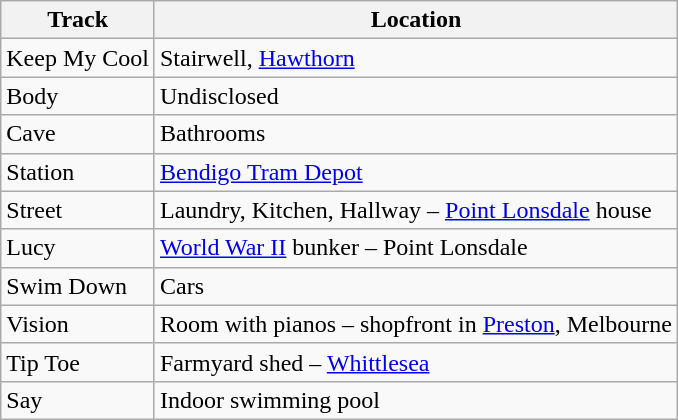<table class="wikitable">
<tr>
<th>Track</th>
<th>Location</th>
</tr>
<tr>
<td>Keep My Cool</td>
<td>Stairwell, <a href='#'>Hawthorn</a></td>
</tr>
<tr>
<td>Body</td>
<td>Undisclosed</td>
</tr>
<tr>
<td>Cave</td>
<td>Bathrooms</td>
</tr>
<tr>
<td>Station</td>
<td><a href='#'>Bendigo Tram Depot</a></td>
</tr>
<tr>
<td>Street</td>
<td>Laundry, Kitchen, Hallway – <a href='#'>Point Lonsdale</a> house</td>
</tr>
<tr>
<td>Lucy</td>
<td><a href='#'>World War II</a> bunker – Point Lonsdale</td>
</tr>
<tr>
<td>Swim Down</td>
<td>Cars</td>
</tr>
<tr>
<td>Vision</td>
<td>Room with pianos – shopfront in <a href='#'>Preston</a>, Melbourne</td>
</tr>
<tr>
<td>Tip Toe</td>
<td>Farmyard shed – <a href='#'>Whittlesea</a></td>
</tr>
<tr>
<td>Say</td>
<td>Indoor swimming pool</td>
</tr>
</table>
